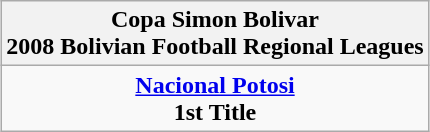<table class="wikitable" style="text-align: center; margin: 0 auto;">
<tr>
<th>Copa Simon Bolivar <br>2008 Bolivian Football Regional Leagues</th>
</tr>
<tr>
<td><strong><a href='#'>Nacional Potosi</a></strong><br><strong>1st Title</strong></td>
</tr>
</table>
